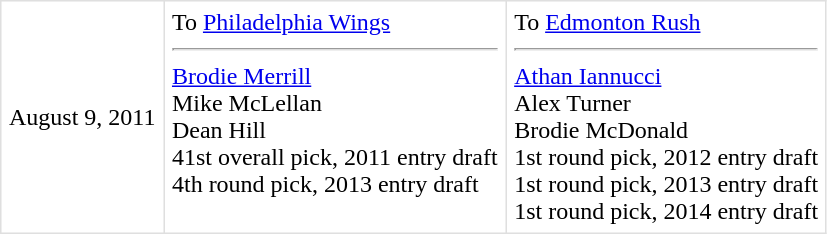<table border=1 style="border-collapse:collapse" bordercolor="#DFDFDF"  cellpadding="5">
<tr>
<td>August 9, 2011<br></td>
<td valign="top">To <a href='#'>Philadelphia Wings</a> <hr><a href='#'>Brodie Merrill</a><br>Mike McLellan<br>Dean Hill<br>41st overall pick, 2011 entry draft<br>4th round pick, 2013 entry draft</td>
<td valign="top">To <a href='#'>Edmonton Rush</a> <hr><a href='#'>Athan Iannucci</a><br>Alex Turner<br>Brodie McDonald<br>1st round pick, 2012 entry draft<br>1st round pick, 2013 entry draft<br>1st round pick, 2014 entry draft</td>
</tr>
</table>
